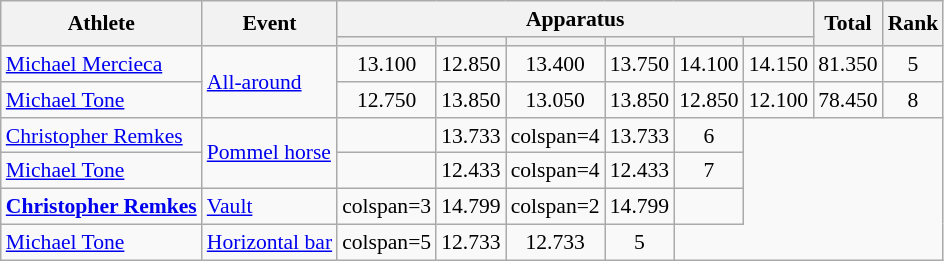<table class=wikitable style=font-size:90%;text-align:center>
<tr>
<th rowspan=2>Athlete</th>
<th rowspan=2>Event</th>
<th colspan=6>Apparatus</th>
<th rowspan=2>Total</th>
<th rowspan=2>Rank</th>
</tr>
<tr style=font-size:95%>
<th></th>
<th></th>
<th></th>
<th></th>
<th></th>
<th></th>
</tr>
<tr>
<td align=left><a href='#'>Michael Mercieca</a></td>
<td align=left rowspan=2><a href='#'>All-around</a></td>
<td>13.100</td>
<td>12.850</td>
<td>13.400</td>
<td>13.750</td>
<td>14.100</td>
<td>14.150</td>
<td>81.350</td>
<td>5</td>
</tr>
<tr>
<td align=left><a href='#'>Michael Tone</a></td>
<td>12.750</td>
<td>13.850</td>
<td>13.050</td>
<td>13.850</td>
<td>12.850</td>
<td>12.100</td>
<td>78.450</td>
<td>8</td>
</tr>
<tr>
<td align=left><a href='#'>Christopher Remkes</a></td>
<td align=left rowspan=2><a href='#'>Pommel horse</a></td>
<td></td>
<td>13.733</td>
<td>colspan=4 </td>
<td>13.733</td>
<td>6</td>
</tr>
<tr>
<td align=left><a href='#'>Michael Tone</a></td>
<td></td>
<td>12.433</td>
<td>colspan=4 </td>
<td>12.433</td>
<td>7</td>
</tr>
<tr>
<td align=left><strong><a href='#'>Christopher Remkes</a></strong></td>
<td align=left><a href='#'>Vault</a></td>
<td>colspan=3 </td>
<td>14.799</td>
<td>colspan=2 </td>
<td>14.799</td>
<td></td>
</tr>
<tr>
<td align=left><a href='#'>Michael Tone</a></td>
<td align=left><a href='#'>Horizontal bar</a></td>
<td>colspan=5 </td>
<td>12.733</td>
<td>12.733</td>
<td>5</td>
</tr>
</table>
